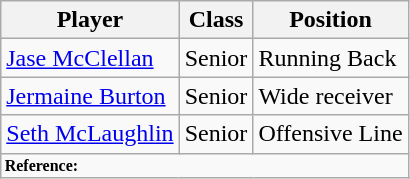<table class="wikitable">
<tr>
<th>Player</th>
<th>Class</th>
<th>Position</th>
</tr>
<tr>
<td><a href='#'>Jase McClellan</a></td>
<td>Senior</td>
<td>Running Back</td>
</tr>
<tr>
<td><a href='#'>Jermaine Burton</a></td>
<td>Senior</td>
<td>Wide receiver</td>
</tr>
<tr>
<td><a href='#'>Seth McLaughlin</a></td>
<td>Senior</td>
<td>Offensive Line</td>
</tr>
<tr>
<td colspan="3"  style="font-size:8pt; text-align:left;"><strong>Reference:</strong></td>
</tr>
</table>
